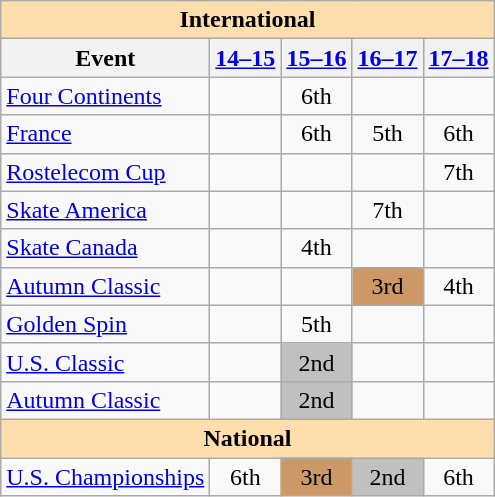<table class="wikitable" style="text-align:center">
<tr>
<th style="background-color: #ffdead; " colspan=5 align=center>International</th>
</tr>
<tr>
<th>Event</th>
<th><a href='#'>14–15</a></th>
<th><a href='#'>15–16</a></th>
<th><a href='#'>16–17</a></th>
<th><a href='#'>17–18</a></th>
</tr>
<tr>
<td align=left><a href='#'>Four Continents</a></td>
<td></td>
<td>6th</td>
<td></td>
<td></td>
</tr>
<tr>
<td align=left> <a href='#'>France</a></td>
<td></td>
<td>6th</td>
<td>5th</td>
<td>6th</td>
</tr>
<tr>
<td align=left> <a href='#'>Rostelecom Cup</a></td>
<td></td>
<td></td>
<td></td>
<td>7th</td>
</tr>
<tr>
<td align=left> <a href='#'>Skate America</a></td>
<td></td>
<td></td>
<td>7th</td>
<td></td>
</tr>
<tr>
<td align=left> <a href='#'>Skate Canada</a></td>
<td></td>
<td>4th</td>
<td></td>
<td></td>
</tr>
<tr>
<td align=left> <a href='#'>Autumn Classic</a></td>
<td></td>
<td></td>
<td bgcolor=cc9966>3rd</td>
<td>4th</td>
</tr>
<tr>
<td align=left> <a href='#'>Golden Spin</a></td>
<td></td>
<td>5th</td>
<td></td>
<td></td>
</tr>
<tr>
<td align=left> <a href='#'>U.S. Classic</a></td>
<td></td>
<td bgcolor=silver>2nd</td>
<td></td>
<td></td>
</tr>
<tr>
<td align=left><a href='#'>Autumn Classic</a></td>
<td></td>
<td bgcolor=silver>2nd</td>
<td></td>
<td></td>
</tr>
<tr>
<th style="background-color: #ffdead; " colspan=5 align=center>National</th>
</tr>
<tr>
<td align=left><a href='#'>U.S. Championships</a></td>
<td>6th</td>
<td bgcolor=cc9966>3rd</td>
<td bgcolor=silver>2nd</td>
<td>6th</td>
</tr>
</table>
